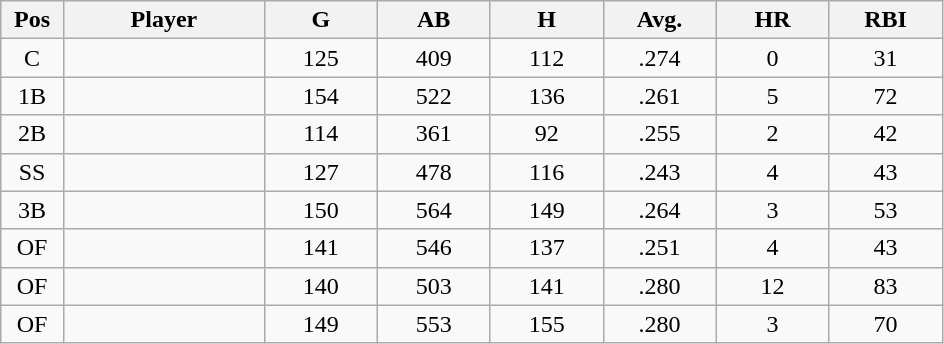<table class="wikitable sortable">
<tr>
<th bgcolor="#DDDDFF" width="5%">Pos</th>
<th bgcolor="#DDDDFF" width="16%">Player</th>
<th bgcolor="#DDDDFF" width="9%">G</th>
<th bgcolor="#DDDDFF" width="9%">AB</th>
<th bgcolor="#DDDDFF" width="9%">H</th>
<th bgcolor="#DDDDFF" width="9%">Avg.</th>
<th bgcolor="#DDDDFF" width="9%">HR</th>
<th bgcolor="#DDDDFF" width="9%">RBI</th>
</tr>
<tr align="center">
<td>C</td>
<td></td>
<td>125</td>
<td>409</td>
<td>112</td>
<td>.274</td>
<td>0</td>
<td>31</td>
</tr>
<tr align="center">
<td>1B</td>
<td></td>
<td>154</td>
<td>522</td>
<td>136</td>
<td>.261</td>
<td>5</td>
<td>72</td>
</tr>
<tr align="center">
<td>2B</td>
<td></td>
<td>114</td>
<td>361</td>
<td>92</td>
<td>.255</td>
<td>2</td>
<td>42</td>
</tr>
<tr align="center">
<td>SS</td>
<td></td>
<td>127</td>
<td>478</td>
<td>116</td>
<td>.243</td>
<td>4</td>
<td>43</td>
</tr>
<tr align="center">
<td>3B</td>
<td></td>
<td>150</td>
<td>564</td>
<td>149</td>
<td>.264</td>
<td>3</td>
<td>53</td>
</tr>
<tr align="center">
<td>OF</td>
<td></td>
<td>141</td>
<td>546</td>
<td>137</td>
<td>.251</td>
<td>4</td>
<td>43</td>
</tr>
<tr align="center">
<td>OF</td>
<td></td>
<td>140</td>
<td>503</td>
<td>141</td>
<td>.280</td>
<td>12</td>
<td>83</td>
</tr>
<tr align="center">
<td>OF</td>
<td></td>
<td>149</td>
<td>553</td>
<td>155</td>
<td>.280</td>
<td>3</td>
<td>70</td>
</tr>
</table>
